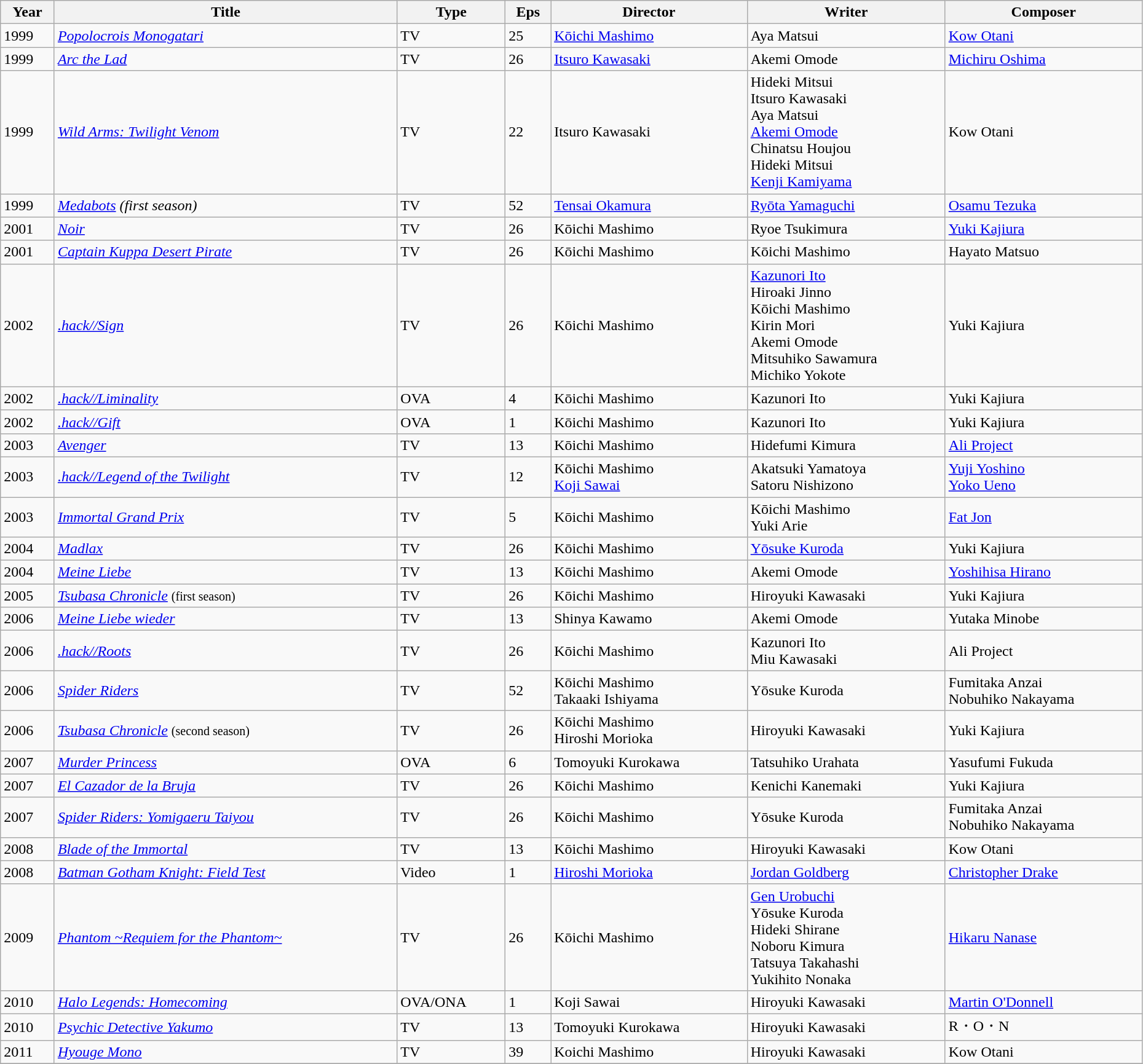<table class="wikitable sortable" width="98%">
<tr>
<th>Year</th>
<th>Title</th>
<th>Type</th>
<th>Eps</th>
<th>Director</th>
<th>Writer</th>
<th>Composer</th>
</tr>
<tr>
<td>1999</td>
<td><em><a href='#'>Popolocrois Monogatari</a></em></td>
<td>TV</td>
<td>25</td>
<td><a href='#'>Kōichi Mashimo</a></td>
<td>Aya Matsui</td>
<td><a href='#'>Kow Otani</a></td>
</tr>
<tr>
<td>1999</td>
<td><em><a href='#'>Arc the Lad</a></em></td>
<td>TV</td>
<td>26</td>
<td><a href='#'>Itsuro Kawasaki</a></td>
<td>Akemi Omode</td>
<td><a href='#'>Michiru Oshima</a></td>
</tr>
<tr>
<td>1999</td>
<td><em><a href='#'>Wild Arms: Twilight Venom</a></em></td>
<td>TV</td>
<td>22</td>
<td>Itsuro Kawasaki</td>
<td>Hideki Mitsui<br>Itsuro Kawasaki <br>Aya Matsui <br> <a href='#'>Akemi Omode</a> <br>Chinatsu Houjou <br> Hideki Mitsui <br> <a href='#'>Kenji Kamiyama</a></td>
<td>Kow Otani</td>
</tr>
<tr>
<td>1999</td>
<td><em><a href='#'>Medabots</a> (first season)</em></td>
<td>TV</td>
<td>52</td>
<td><a href='#'>Tensai Okamura</a></td>
<td><a href='#'>Ryōta Yamaguchi</a></td>
<td><a href='#'>Osamu Tezuka</a></td>
</tr>
<tr>
<td>2001</td>
<td><em><a href='#'>Noir</a></em></td>
<td>TV</td>
<td>26</td>
<td>Kōichi Mashimo</td>
<td>Ryoe Tsukimura</td>
<td><a href='#'>Yuki Kajiura</a></td>
</tr>
<tr>
<td>2001</td>
<td><em><a href='#'>Captain Kuppa Desert Pirate</a></em></td>
<td>TV</td>
<td>26</td>
<td>Kōichi Mashimo</td>
<td>Kōichi Mashimo</td>
<td>Hayato Matsuo</td>
</tr>
<tr>
<td>2002</td>
<td><em><a href='#'>.hack//Sign</a></em></td>
<td>TV</td>
<td>26</td>
<td>Kōichi Mashimo</td>
<td><a href='#'>Kazunori Ito</a><br>Hiroaki Jinno<br>Kōichi Mashimo<br>Kirin Mori<br>Akemi Omode<br>Mitsuhiko Sawamura<br>Michiko Yokote</td>
<td>Yuki Kajiura</td>
</tr>
<tr>
<td>2002</td>
<td><em><a href='#'>.hack//Liminality</a></em></td>
<td>OVA</td>
<td>4</td>
<td>Kōichi Mashimo</td>
<td>Kazunori Ito</td>
<td>Yuki Kajiura</td>
</tr>
<tr>
<td>2002</td>
<td><em><a href='#'>.hack//Gift</a></em></td>
<td>OVA</td>
<td>1</td>
<td>Kōichi Mashimo</td>
<td>Kazunori Ito</td>
<td>Yuki Kajiura</td>
</tr>
<tr>
<td>2003</td>
<td><em><a href='#'>Avenger</a></em></td>
<td>TV</td>
<td>13</td>
<td>Kōichi Mashimo</td>
<td>Hidefumi Kimura</td>
<td><a href='#'>Ali Project</a></td>
</tr>
<tr>
<td>2003</td>
<td><em><a href='#'>.hack//Legend of the Twilight</a></em></td>
<td>TV</td>
<td>12</td>
<td>Kōichi Mashimo<br><a href='#'>Koji Sawai</a></td>
<td>Akatsuki Yamatoya<br>Satoru Nishizono</td>
<td><a href='#'>Yuji Yoshino</a><br><a href='#'>Yoko Ueno</a></td>
</tr>
<tr>
<td>2003</td>
<td><em><a href='#'>Immortal Grand Prix</a></em></td>
<td>TV</td>
<td>5</td>
<td>Kōichi Mashimo</td>
<td>Kōichi Mashimo<br>Yuki Arie</td>
<td><a href='#'>Fat Jon</a></td>
</tr>
<tr>
<td>2004</td>
<td><em><a href='#'>Madlax</a></em></td>
<td>TV</td>
<td>26</td>
<td>Kōichi Mashimo</td>
<td><a href='#'>Yōsuke Kuroda</a></td>
<td>Yuki Kajiura</td>
</tr>
<tr>
<td>2004</td>
<td><em><a href='#'>Meine Liebe</a></em></td>
<td>TV</td>
<td>13</td>
<td>Kōichi Mashimo</td>
<td>Akemi Omode</td>
<td><a href='#'>Yoshihisa Hirano</a></td>
</tr>
<tr>
<td>2005</td>
<td><em><a href='#'>Tsubasa Chronicle</a></em> <small>(first season)</small></td>
<td>TV</td>
<td>26</td>
<td>Kōichi Mashimo</td>
<td>Hiroyuki Kawasaki</td>
<td>Yuki Kajiura</td>
</tr>
<tr>
<td>2006</td>
<td><em><a href='#'>Meine Liebe wieder</a></em></td>
<td>TV</td>
<td>13</td>
<td>Shinya Kawamo</td>
<td>Akemi Omode</td>
<td>Yutaka Minobe</td>
</tr>
<tr>
<td>2006</td>
<td><em><a href='#'>.hack//Roots</a></em></td>
<td>TV</td>
<td>26</td>
<td>Kōichi Mashimo</td>
<td>Kazunori Ito<br>Miu Kawasaki</td>
<td>Ali Project</td>
</tr>
<tr>
<td>2006</td>
<td><em><a href='#'>Spider Riders</a></em></td>
<td>TV</td>
<td>52</td>
<td>Kōichi Mashimo<br>Takaaki Ishiyama</td>
<td>Yōsuke Kuroda</td>
<td>Fumitaka Anzai<br>Nobuhiko Nakayama</td>
</tr>
<tr>
<td>2006</td>
<td><em><a href='#'>Tsubasa Chronicle</a></em> <small>(second season)</small></td>
<td>TV</td>
<td>26</td>
<td>Kōichi Mashimo<br>Hiroshi Morioka</td>
<td>Hiroyuki Kawasaki</td>
<td>Yuki Kajiura</td>
</tr>
<tr>
<td>2007</td>
<td><em><a href='#'>Murder Princess</a></em></td>
<td>OVA</td>
<td>6</td>
<td>Tomoyuki Kurokawa</td>
<td>Tatsuhiko Urahata</td>
<td>Yasufumi Fukuda</td>
</tr>
<tr>
<td>2007</td>
<td><em><a href='#'>El Cazador de la Bruja</a></em></td>
<td>TV</td>
<td>26</td>
<td>Kōichi Mashimo</td>
<td>Kenichi Kanemaki</td>
<td>Yuki Kajiura</td>
</tr>
<tr>
<td>2007</td>
<td><em><a href='#'>Spider Riders: Yomigaeru Taiyou</a></em></td>
<td>TV</td>
<td>26</td>
<td>Kōichi Mashimo</td>
<td>Yōsuke Kuroda</td>
<td>Fumitaka Anzai<br>Nobuhiko Nakayama</td>
</tr>
<tr>
<td>2008</td>
<td><em><a href='#'>Blade of the Immortal</a></em></td>
<td>TV</td>
<td>13</td>
<td>Kōichi Mashimo</td>
<td>Hiroyuki Kawasaki</td>
<td>Kow Otani</td>
</tr>
<tr>
<td>2008</td>
<td><em><a href='#'>Batman Gotham Knight: Field Test</a></em></td>
<td>Video</td>
<td>1</td>
<td><a href='#'>Hiroshi Morioka</a></td>
<td><a href='#'>Jordan Goldberg</a></td>
<td><a href='#'>Christopher Drake</a></td>
</tr>
<tr>
<td>2009</td>
<td><em><a href='#'>Phantom ~Requiem for the Phantom~</a></em></td>
<td>TV</td>
<td>26</td>
<td>Kōichi Mashimo</td>
<td><a href='#'>Gen Urobuchi</a><br>Yōsuke Kuroda<br>Hideki Shirane<br>Noboru Kimura<br>Tatsuya Takahashi<br>Yukihito Nonaka</td>
<td><a href='#'>Hikaru Nanase</a></td>
</tr>
<tr>
<td>2010</td>
<td><em><a href='#'>Halo Legends: Homecoming</a></em></td>
<td>OVA/ONA</td>
<td>1</td>
<td>Koji Sawai</td>
<td>Hiroyuki Kawasaki</td>
<td><a href='#'>Martin O'Donnell</a></td>
</tr>
<tr>
<td>2010</td>
<td><em><a href='#'>Psychic Detective Yakumo</a></em></td>
<td>TV</td>
<td>13</td>
<td>Tomoyuki Kurokawa</td>
<td>Hiroyuki Kawasaki</td>
<td>R・O・N</td>
</tr>
<tr>
<td>2011</td>
<td><em><a href='#'>Hyouge Mono</a></em></td>
<td>TV</td>
<td>39</td>
<td>Koichi Mashimo</td>
<td>Hiroyuki Kawasaki</td>
<td>Kow Otani</td>
</tr>
<tr>
</tr>
</table>
